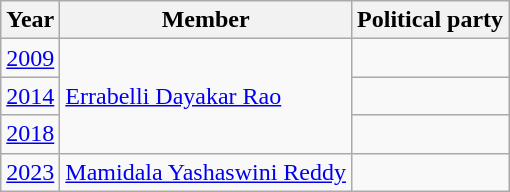<table class="wikitable sortable">
<tr>
<th>Year</th>
<th>Member</th>
<th colspan="2">Political party</th>
</tr>
<tr>
<td><a href='#'>2009</a></td>
<td rowspan="3"><a href='#'>Errabelli Dayakar Rao</a></td>
<td></td>
</tr>
<tr>
<td><a href='#'>2014</a></td>
</tr>
<tr>
<td><a href='#'>2018</a></td>
<td></td>
</tr>
<tr>
<td><a href='#'>2023</a></td>
<td><a href='#'>Mamidala Yashaswini Reddy</a></td>
<td></td>
</tr>
</table>
